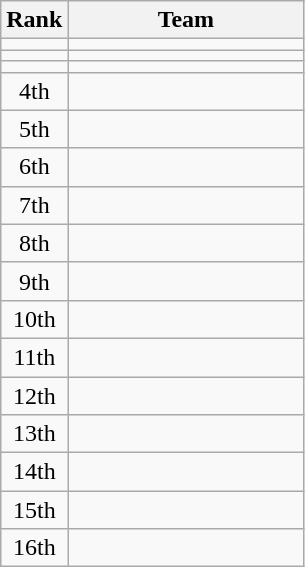<table class=wikitable>
<tr>
<th>Rank</th>
<th width=150px>Team</th>
</tr>
<tr align=center>
<td></td>
<td align=left></td>
</tr>
<tr align=center>
<td></td>
<td align=left></td>
</tr>
<tr align=center>
<td></td>
<td align=left></td>
</tr>
<tr align=center>
<td>4th</td>
<td align=left></td>
</tr>
<tr align=center>
<td>5th</td>
<td align=left></td>
</tr>
<tr align=center>
<td>6th</td>
<td align=left></td>
</tr>
<tr align=center>
<td>7th</td>
<td align=left></td>
</tr>
<tr align=center>
<td>8th</td>
<td align=left></td>
</tr>
<tr align=center>
<td>9th</td>
<td align=left></td>
</tr>
<tr align=center>
<td>10th</td>
<td align=left></td>
</tr>
<tr align=center>
<td>11th</td>
<td align=left></td>
</tr>
<tr align=center>
<td>12th</td>
<td align=left></td>
</tr>
<tr align=center>
<td>13th</td>
<td align=left></td>
</tr>
<tr align=center>
<td>14th</td>
<td align=left></td>
</tr>
<tr align=center>
<td>15th</td>
<td align=left></td>
</tr>
<tr align=center>
<td>16th</td>
<td align=left></td>
</tr>
</table>
